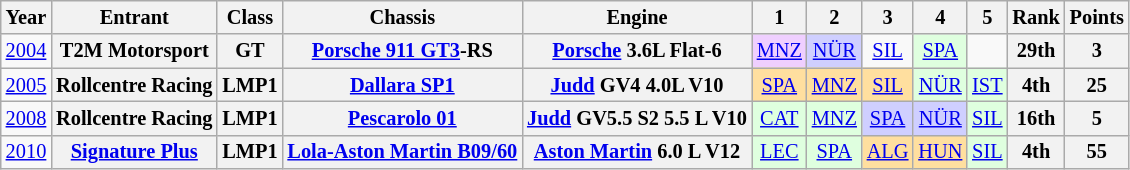<table class="wikitable" style="text-align:center; font-size:85%">
<tr>
<th>Year</th>
<th>Entrant</th>
<th>Class</th>
<th>Chassis</th>
<th>Engine</th>
<th>1</th>
<th>2</th>
<th>3</th>
<th>4</th>
<th>5</th>
<th>Rank</th>
<th>Points</th>
</tr>
<tr>
<td><a href='#'>2004</a></td>
<th nowrap>T2M Motorsport</th>
<th>GT</th>
<th nowrap><a href='#'>Porsche 911 GT3</a>-RS</th>
<th nowrap><a href='#'>Porsche</a> 3.6L Flat-6</th>
<td style="background:#EFCFFF;"><a href='#'>MNZ</a><br></td>
<td style="background:#CFCFFF;"><a href='#'>NÜR</a><br></td>
<td><a href='#'>SIL</a></td>
<td style="background:#DFFFDF;"><a href='#'>SPA</a><br></td>
<td></td>
<th>29th</th>
<th>3</th>
</tr>
<tr>
<td><a href='#'>2005</a></td>
<th nowrap>Rollcentre Racing</th>
<th>LMP1</th>
<th nowrap><a href='#'>Dallara SP1</a></th>
<th nowrap><a href='#'>Judd</a> GV4 4.0L V10</th>
<td style="background:#FFDF9F;"><a href='#'>SPA</a><br></td>
<td style="background:#FFDF9F;"><a href='#'>MNZ</a><br></td>
<td style="background:#FFDF9F;"><a href='#'>SIL</a><br></td>
<td style="background:#DFFFDF;"><a href='#'>NÜR</a><br></td>
<td style="background:#DFFFDF;"><a href='#'>IST</a><br></td>
<th>4th</th>
<th>25</th>
</tr>
<tr>
<td><a href='#'>2008</a></td>
<th nowrap>Rollcentre Racing</th>
<th>LMP1</th>
<th nowrap><a href='#'>Pescarolo 01</a></th>
<th nowrap><a href='#'>Judd</a> GV5.5 S2 5.5 L V10</th>
<td style="background:#DFFFDF;"><a href='#'>CAT</a><br></td>
<td style="background:#DFFFDF;"><a href='#'>MNZ</a><br></td>
<td style="background:#CFCFFF;"><a href='#'>SPA</a><br></td>
<td style="background:#CFCFFF;"><a href='#'>NÜR</a><br></td>
<td style="background:#DFFFDF;"><a href='#'>SIL</a><br></td>
<th>16th</th>
<th>5</th>
</tr>
<tr>
<td><a href='#'>2010</a></td>
<th nowrap><a href='#'>Signature Plus</a></th>
<th>LMP1</th>
<th nowrap><a href='#'>Lola-Aston Martin B09/60</a></th>
<th nowrap><a href='#'>Aston Martin</a> 6.0 L V12</th>
<td style="background:#DFFFDF;"><a href='#'>LEC</a><br></td>
<td style="background:#DFFFDF;"><a href='#'>SPA</a><br></td>
<td style="background:#FFDF9F;"><a href='#'>ALG</a><br></td>
<td style="background:#FFDF9F;"><a href='#'>HUN</a><br></td>
<td style="background:#DFFFDF;"><a href='#'>SIL</a><br></td>
<th>4th</th>
<th>55</th>
</tr>
</table>
